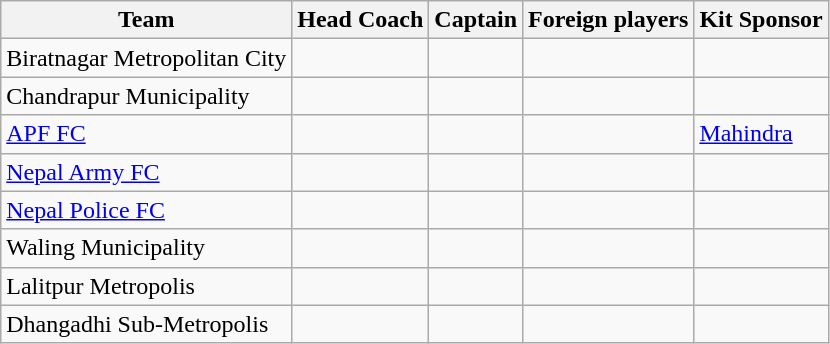<table class="wikitable sortable">
<tr>
<th>Team</th>
<th>Head Coach</th>
<th>Captain</th>
<th>Foreign players</th>
<th>Kit Sponsor</th>
</tr>
<tr>
<td>Biratnagar Metropolitan City</td>
<td></td>
<td></td>
<td></td>
<td></td>
</tr>
<tr>
<td>Chandrapur Municipality</td>
<td></td>
<td></td>
<td></td>
<td></td>
</tr>
<tr>
<td><a href='#'>APF FC</a></td>
<td></td>
<td></td>
<td></td>
<td><a href='#'>Mahindra</a></td>
</tr>
<tr>
<td><a href='#'>Nepal Army FC</a></td>
<td></td>
<td></td>
<td></td>
<td></td>
</tr>
<tr>
<td><a href='#'>Nepal Police FC</a></td>
<td></td>
<td></td>
<td></td>
<td></td>
</tr>
<tr>
<td>Waling Municipality</td>
<td></td>
<td></td>
<td></td>
<td></td>
</tr>
<tr>
<td>Lalitpur Metropolis</td>
<td></td>
<td></td>
<td></td>
<td></td>
</tr>
<tr>
<td>Dhangadhi Sub-Metropolis</td>
<td></td>
<td></td>
<td></td>
<td></td>
</tr>
</table>
